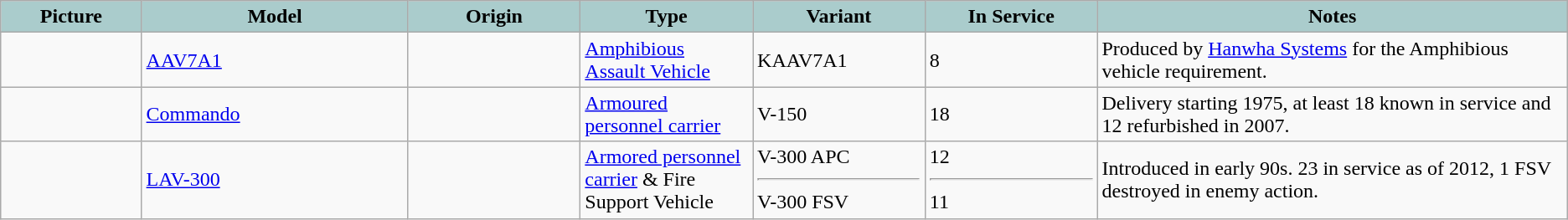<table class="wikitable">
<tr>
<th style="text-align: center; background:#acc; width:9%;">Picture</th>
<th style="text-align: center; background:#acc; width:17%;">Model</th>
<th style="text-align: center; background:#acc; width:11%;">Origin</th>
<th style="text-align: center; background:#acc; width:11%;">Type</th>
<th style="text-align: center; background:#acc; width:11%;">Variant</th>
<th style="text-align: center; background:#acc; width:11%;">In Service</th>
<th style="text-align: center; background:#acc; width:30%;">Notes</th>
</tr>
<tr>
<td></td>
<td><a href='#'>AAV7A1</a></td>
<td><br></td>
<td><a href='#'>Amphibious</a> <a href='#'>Assault Vehicle</a></td>
<td>KAAV7A1</td>
<td>8</td>
<td>Produced by <a href='#'>Hanwha Systems</a> for the Amphibious vehicle requirement.</td>
</tr>
<tr>
<td></td>
<td><a href='#'>Commando</a></td>
<td></td>
<td><a href='#'>Armoured personnel carrier</a></td>
<td>V-150</td>
<td>18</td>
<td>Delivery starting 1975, at least 18 known in service and 12 refurbished in 2007.</td>
</tr>
<tr>
<td></td>
<td><a href='#'>LAV-300</a></td>
<td></td>
<td><a href='#'>Armored personnel carrier</a> & Fire Support Vehicle</td>
<td>V-300 APC<hr>V-300 FSV</td>
<td>12<hr>11</td>
<td>Introduced in early 90s. 23 in service as of 2012, 1 FSV destroyed in enemy action.</td>
</tr>
</table>
